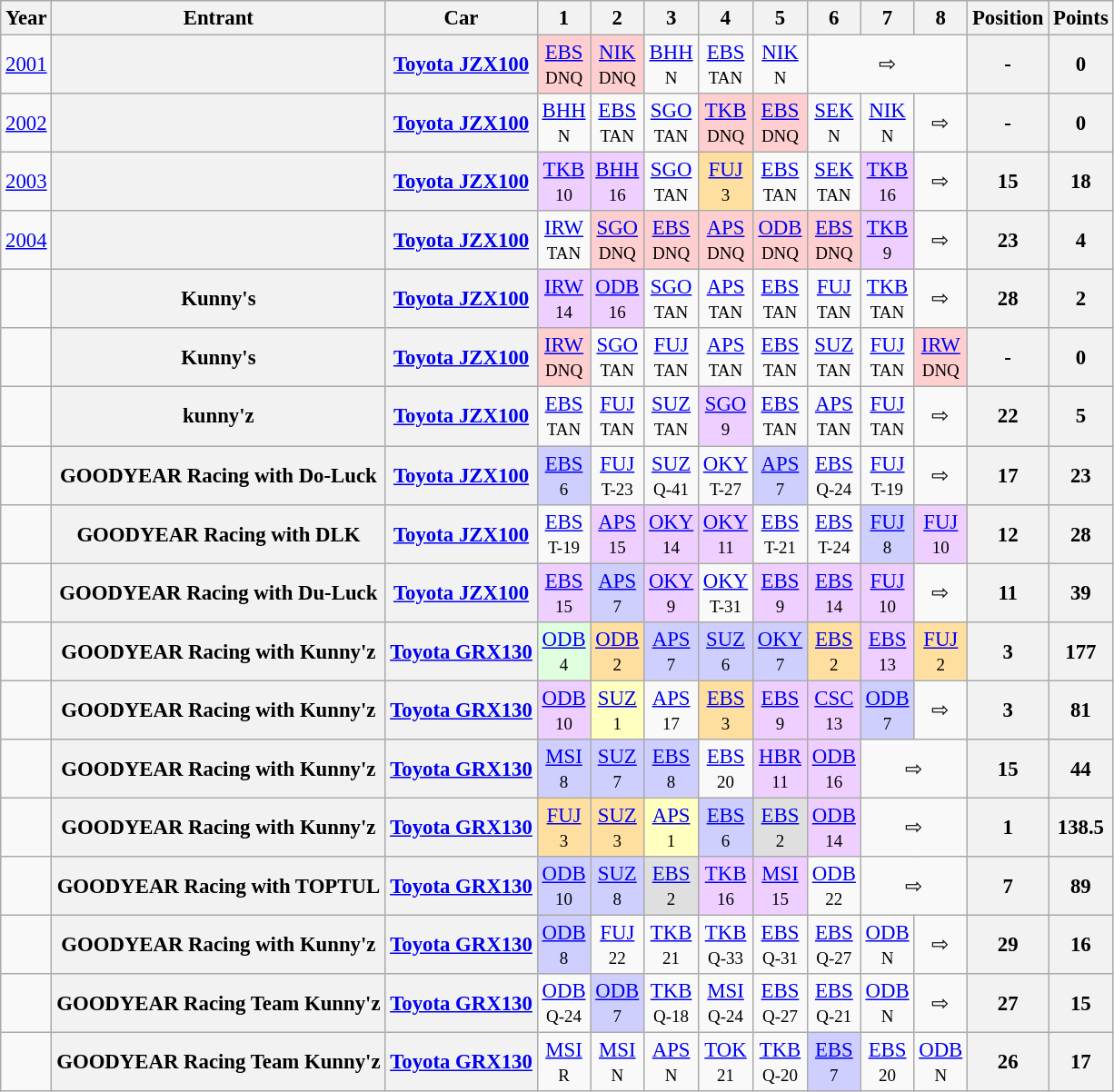<table class="wikitable" style="text-align:center; font-size:95%">
<tr>
<th>Year</th>
<th>Entrant</th>
<th>Car</th>
<th>1</th>
<th>2</th>
<th>3</th>
<th>4</th>
<th>5</th>
<th>6</th>
<th>7</th>
<th>8</th>
<th>Position</th>
<th>Points</th>
</tr>
<tr>
<td><a href='#'>2001</a></td>
<th></th>
<th><a href='#'>Toyota JZX100</a></th>
<td style="background:#FFCFCF;"><a href='#'>EBS</a><br><small>DNQ</small></td>
<td style="background:#FFCFCF;"><a href='#'>NIK</a><br><small>DNQ</small></td>
<td><a href='#'>BHH</a><br><small>N</small></td>
<td><a href='#'>EBS</a><br><small>TAN</small></td>
<td><a href='#'>NIK</a><br><small>N</small></td>
<td style="background:#" colspan="3">⇨</td>
<th>-</th>
<th>0</th>
</tr>
<tr>
<td><a href='#'>2002</a></td>
<th></th>
<th><a href='#'>Toyota JZX100</a></th>
<td><a href='#'>BHH</a><br><small>N</small></td>
<td><a href='#'>EBS</a><br><small>TAN</small></td>
<td><a href='#'>SGO</a><br><small>TAN</small></td>
<td style="background:#FFCFCF;"><a href='#'>TKB</a><br><small>DNQ</small></td>
<td style="background:#FFCFCF;"><a href='#'>EBS</a><br><small>DNQ</small></td>
<td><a href='#'>SEK</a><br><small>N</small></td>
<td><a href='#'>NIK</a><br><small>N</small></td>
<td>⇨</td>
<th>-</th>
<th>0</th>
</tr>
<tr>
<td><a href='#'>2003</a></td>
<th></th>
<th><a href='#'>Toyota JZX100</a></th>
<td style="background:#EFCFFF;"><a href='#'>TKB</a><br><small>10</small></td>
<td style="background:#EFCFFF;"><a href='#'>BHH</a><br><small>16</small></td>
<td><a href='#'>SGO</a><br><small>TAN</small></td>
<td style="background:#FFDF9F;"><a href='#'>FUJ</a><br><small>3</small></td>
<td><a href='#'>EBS</a><br><small>TAN</small></td>
<td><a href='#'>SEK</a><br><small>TAN</small></td>
<td style="background:#EFCFFF;"><a href='#'>TKB</a><br><small>16</small></td>
<td>⇨</td>
<th>15</th>
<th>18</th>
</tr>
<tr>
<td><a href='#'>2004</a></td>
<th></th>
<th><a href='#'>Toyota JZX100</a></th>
<td><a href='#'>IRW</a><br><small>TAN</small></td>
<td style="background:#FFCFCF;"><a href='#'>SGO</a><br><small>DNQ</small></td>
<td style="background:#FFCFCF;"><a href='#'>EBS</a><br><small>DNQ</small></td>
<td style="background:#FFCFCF;"><a href='#'>APS</a><br><small>DNQ</small></td>
<td style="background:#FFCFCF;"><a href='#'>ODB</a><br><small>DNQ</small></td>
<td style="background:#FFCFCF;"><a href='#'>EBS</a><br><small>DNQ</small></td>
<td style="background:#EFCFFF;"><a href='#'>TKB</a><br><small>9</small></td>
<td>⇨</td>
<th>23</th>
<th>4</th>
</tr>
<tr>
<td></td>
<th>Kunny's</th>
<th><a href='#'>Toyota JZX100</a></th>
<td style="background:#EFCFFF;"><a href='#'>IRW</a><br><small>14</small></td>
<td style="background:#EFCFFF;"><a href='#'>ODB</a><br><small>16</small></td>
<td><a href='#'>SGO</a><br><small>TAN</small></td>
<td><a href='#'>APS</a><br><small>TAN</small></td>
<td><a href='#'>EBS</a><br><small>TAN</small></td>
<td><a href='#'>FUJ</a><br><small>TAN</small></td>
<td><a href='#'>TKB</a><br><small>TAN</small></td>
<td style="background:#">⇨</td>
<th>28</th>
<th>2</th>
</tr>
<tr>
<td></td>
<th>Kunny's</th>
<th><a href='#'>Toyota JZX100</a></th>
<td style="background:#FFCFCF;"><a href='#'>IRW</a><br><small>DNQ</small></td>
<td><a href='#'>SGO</a><br><small>TAN</small></td>
<td><a href='#'>FUJ</a><br><small>TAN</small></td>
<td><a href='#'>APS</a><br><small>TAN</small></td>
<td><a href='#'>EBS</a><br><small>TAN</small></td>
<td><a href='#'>SUZ</a><br><small>TAN</small></td>
<td><a href='#'>FUJ</a><br><small>TAN</small></td>
<td style="background:#FFCFCF;"><a href='#'>IRW</a><br><small>DNQ</small></td>
<th>-</th>
<th>0</th>
</tr>
<tr>
<td></td>
<th>kunny'z</th>
<th><a href='#'>Toyota JZX100</a></th>
<td><a href='#'>EBS</a><br><small>TAN</small></td>
<td><a href='#'>FUJ</a><br><small>TAN</small></td>
<td><a href='#'>SUZ</a><br><small>TAN</small></td>
<td style="background:#EFCFFF;"><a href='#'>SGO</a><br><small><span>9</span></small></td>
<td><a href='#'>EBS</a><br><small>TAN</small></td>
<td><a href='#'>APS</a><br><small>TAN</small></td>
<td><a href='#'>FUJ</a><br><small>TAN</small></td>
<td style="background:#">⇨</td>
<th>22</th>
<th>5</th>
</tr>
<tr>
<td></td>
<th>GOODYEAR Racing with Do-Luck</th>
<th><a href='#'>Toyota JZX100</a></th>
<td style="background:#CFCFFF;"><a href='#'>EBS</a><br><small>6</small></td>
<td><a href='#'>FUJ</a><br><small>T-23</small></td>
<td><a href='#'>SUZ</a><br><small>Q-41</small></td>
<td><a href='#'>OKY</a><br><small>T-27</small></td>
<td style="background:#CFCFFF;"><a href='#'>APS</a><br><small>7</small></td>
<td><a href='#'>EBS</a><br><small>Q-24</small></td>
<td><a href='#'>FUJ</a><br><small>T-19</small></td>
<td style="background:#">⇨</td>
<th>17</th>
<th>23</th>
</tr>
<tr>
<td></td>
<th>GOODYEAR Racing with DLK</th>
<th><a href='#'>Toyota JZX100</a></th>
<td><a href='#'>EBS</a><br><small>T-19</small></td>
<td style="background:#EFCFFF;"><a href='#'>APS</a><br><small>15</small></td>
<td style="background:#EFCFFF;"><a href='#'>OKY</a><br><small>14</small></td>
<td style="background:#EFCFFF;"><a href='#'>OKY</a><br><small>11</small></td>
<td><a href='#'>EBS</a><br><small>T-21</small></td>
<td><a href='#'>EBS</a><br><small>T-24</small></td>
<td style="background:#CFCFFF;"><a href='#'>FUJ</a><br><small>8</small></td>
<td style="background:#EFCFFF;"><a href='#'>FUJ</a><br><small>10</small></td>
<th>12</th>
<th>28</th>
</tr>
<tr>
<td></td>
<th>GOODYEAR Racing with Du-Luck</th>
<th><a href='#'>Toyota JZX100</a></th>
<td style="background:#EFCFFF;"><a href='#'>EBS</a><br><small>15</small></td>
<td style="background:#CFCFFF;"><a href='#'>APS</a><br><small>7</small></td>
<td style="background:#EFCFFF;"><a href='#'>OKY</a><br><small>9</small></td>
<td><a href='#'>OKY</a><br><small>T-31</small></td>
<td style="background:#EFCFFF;"><a href='#'>EBS</a><br><small>9</small></td>
<td style="background:#EFCFFF;"><a href='#'>EBS</a><br><small>14</small></td>
<td style="background:#EFCFFF;"><a href='#'>FUJ</a><br><small>10</small></td>
<td style="background:#">⇨</td>
<th>11</th>
<th>39</th>
</tr>
<tr>
<td></td>
<th>GOODYEAR Racing with Kunny'z</th>
<th><a href='#'>Toyota GRX130</a></th>
<td style="background:#DFFFDF;"><a href='#'>ODB</a><br><small>4</small></td>
<td style="background:#FFDF9F;"><a href='#'>ODB</a><br><small>2</small></td>
<td style="background:#CFCFFF;"><a href='#'>APS</a><br><small>7</small></td>
<td style="background:#CFCFFF;"><a href='#'>SUZ</a><br><small>6</small></td>
<td style="background:#CFCFFF;"><a href='#'>OKY</a><br><small>7</small></td>
<td style="background:#FFDF9F;"><a href='#'>EBS</a><br><small>2</small></td>
<td style="background:#EFCFFF;"><a href='#'>EBS</a><br><small>13</small></td>
<td style="background:#FFDF9F;"><a href='#'>FUJ</a><br><small>2</small></td>
<th>3</th>
<th>177</th>
</tr>
<tr>
<td></td>
<th>GOODYEAR Racing with Kunny'z</th>
<th><a href='#'>Toyota GRX130</a></th>
<td style="background:#EFCFFF"><a href='#'>ODB</a><br><small>10</small></td>
<td style="background:#FFFFBF"><a href='#'>SUZ</a><br><small>1</small></td>
<td><a href='#'>APS</a><br><small>17</small></td>
<td style="background:#FFDF9F"><a href='#'>EBS</a><br><small>3</small></td>
<td style="background:#EFCFFF"><a href='#'>EBS</a><br><small>9</small></td>
<td style="background:#EFCFFF"><a href='#'>CSC</a><br><small>13</small></td>
<td style="background:#CFCFFF"><a href='#'>ODB</a><br><small>7</small></td>
<td style="background:#">⇨</td>
<th>3</th>
<th>81</th>
</tr>
<tr>
<td></td>
<th>GOODYEAR Racing with Kunny'z</th>
<th><a href='#'>Toyota GRX130</a></th>
<td style="background:#CFCFFF"><a href='#'>MSI</a><br><small>8</small></td>
<td style="background:#CFCFFF"><a href='#'>SUZ</a><br><small>7</small></td>
<td style="background:#CFCFFF"><a href='#'>EBS</a><br><small>8</small></td>
<td><a href='#'>EBS</a><br><small>20</small></td>
<td style="background:#EFCFFF"><a href='#'>HBR</a><br><small>11</small></td>
<td style="background:#EFCFFF"><a href='#'>ODB</a><br><small>16</small></td>
<td style="background:#" colspan="2">⇨</td>
<th>15</th>
<th>44</th>
</tr>
<tr>
<td></td>
<th>GOODYEAR Racing with Kunny'z</th>
<th><a href='#'>Toyota GRX130</a></th>
<td style="background:#FFDF9F"><a href='#'>FUJ</a><br><small>3</small></td>
<td style="background:#FFDF9F"><a href='#'>SUZ</a><br><small>3</small></td>
<td style="background:#FFFFBF"><a href='#'>APS</a><br><small>1</small></td>
<td style="background:#CFCFFF"><a href='#'>EBS</a><br><small>6</small></td>
<td style="background:#DFDFDF"><a href='#'>EBS</a><br><small>2</small></td>
<td style="background:#EFCFFF"><a href='#'>ODB</a><br><small>14</small></td>
<td style="background:#" colspan="2">⇨</td>
<th>1</th>
<th>138.5</th>
</tr>
<tr>
<td></td>
<th>GOODYEAR Racing with TOPTUL</th>
<th><a href='#'>Toyota GRX130</a></th>
<td style="background:#CFCFFF"><a href='#'>ODB</a><br><small>10</small></td>
<td style="background:#CFCFFF"><a href='#'>SUZ</a><br><small>8</small></td>
<td style="background:#DFDFDF"><a href='#'>EBS</a><br><small>2</small></td>
<td style="background:#EFCFFF"><a href='#'>TKB</a><br><small>16</small></td>
<td style="background:#EFCFFF"><a href='#'>MSI</a><br><small>15</small></td>
<td><a href='#'>ODB</a><br><small>22</small></td>
<td style="background:#" colspan="2">⇨</td>
<th>7</th>
<th>89</th>
</tr>
<tr>
<td></td>
<th>GOODYEAR Racing with Kunny'z</th>
<th><a href='#'>Toyota GRX130</a></th>
<td style="background:#CFCFFF;"><a href='#'>ODB</a><br><small>8</small></td>
<td><a href='#'>FUJ</a><br><small>22</small></td>
<td><a href='#'>TKB</a><br><small>21</small></td>
<td><a href='#'>TKB</a><br><small>Q-33</small></td>
<td><a href='#'>EBS</a><br><small>Q-31</small></td>
<td><a href='#'>EBS</a><br><small>Q-27</small></td>
<td><a href='#'>ODB</a><br><small>N</small></td>
<td>⇨</td>
<th>29</th>
<th>16</th>
</tr>
<tr>
<td></td>
<th>GOODYEAR Racing Team Kunny'z</th>
<th><a href='#'>Toyota GRX130</a></th>
<td><a href='#'>ODB</a><br><small>Q-24</small></td>
<td style="background:#CFCFFF;"><a href='#'>ODB</a><br><small>7</small></td>
<td><a href='#'>TKB</a><br><small>Q-18</small></td>
<td><a href='#'>MSI</a><br><small>Q-24</small></td>
<td><a href='#'>EBS</a><br><small>Q-27</small></td>
<td><a href='#'>EBS</a><br><small>Q-21</small></td>
<td><a href='#'>ODB</a><br><small>N</small></td>
<td>⇨</td>
<th>27</th>
<th>15</th>
</tr>
<tr>
<td></td>
<th>GOODYEAR Racing Team Kunny'z</th>
<th><a href='#'>Toyota GRX130</a></th>
<td><a href='#'>MSI</a><br><small>R</small></td>
<td><a href='#'>MSI</a><br><small>N</small></td>
<td><a href='#'>APS</a><br><small>N</small></td>
<td><a href='#'>TOK</a><br><small>21</small></td>
<td><a href='#'>TKB</a><br><small>Q-20</small></td>
<td style="background:#CFCFFF;"><a href='#'>EBS</a><br><small>7</small></td>
<td><a href='#'>EBS</a><br><small>20</small></td>
<td><a href='#'>ODB</a><br><small>N</small></td>
<th>26</th>
<th>17</th>
</tr>
</table>
